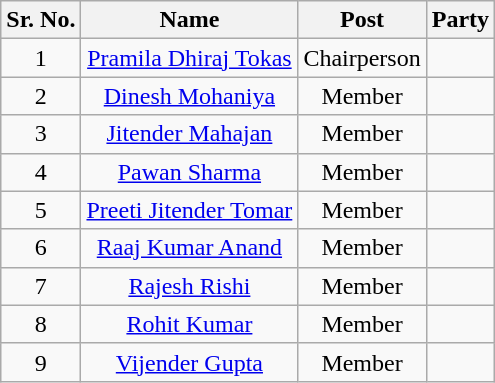<table class="wikitable sortable">
<tr>
<th>Sr. No.</th>
<th>Name</th>
<th>Post</th>
<th colspan="2">Party</th>
</tr>
<tr align="center">
<td>1</td>
<td><a href='#'>Pramila Dhiraj Tokas</a></td>
<td>Chairperson</td>
<td></td>
</tr>
<tr align="center">
<td>2</td>
<td><a href='#'>Dinesh Mohaniya</a></td>
<td>Member</td>
<td></td>
</tr>
<tr align="center">
<td>3</td>
<td><a href='#'>Jitender Mahajan</a></td>
<td>Member</td>
<td></td>
</tr>
<tr align="center">
<td>4</td>
<td><a href='#'>Pawan Sharma</a></td>
<td>Member</td>
<td></td>
</tr>
<tr align="center">
<td>5</td>
<td><a href='#'>Preeti Jitender Tomar</a></td>
<td>Member</td>
<td></td>
</tr>
<tr align="center">
<td>6</td>
<td><a href='#'>Raaj Kumar Anand</a></td>
<td>Member</td>
<td></td>
</tr>
<tr align="center">
<td>7</td>
<td><a href='#'>Rajesh Rishi</a></td>
<td>Member</td>
<td></td>
</tr>
<tr align="center">
<td>8</td>
<td><a href='#'>Rohit Kumar</a></td>
<td>Member</td>
<td></td>
</tr>
<tr align="center">
<td>9</td>
<td><a href='#'>Vijender Gupta</a></td>
<td>Member</td>
<td></td>
</tr>
</table>
